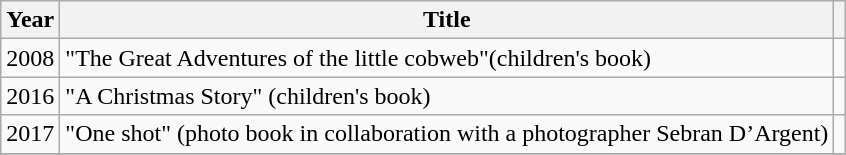<table class="wikitable">
<tr align="center">
<th>Year</th>
<th>Title</th>
<th></th>
</tr>
<tr>
<td>2008</td>
<td>"The Great Adventures of the little cobweb"(children's book)</td>
<td></td>
</tr>
<tr>
<td>2016</td>
<td>"A Christmas Story" (children's book)</td>
<td></td>
</tr>
<tr>
<td>2017</td>
<td>"One shot" (photo book in collaboration with a photographer Sebran D’Argent)</td>
<td></td>
</tr>
<tr>
</tr>
</table>
